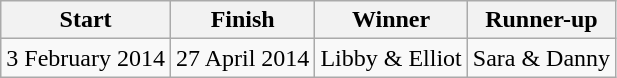<table class="wikitable">
<tr>
<th>Start</th>
<th>Finish</th>
<th>Winner</th>
<th>Runner-up</th>
</tr>
<tr>
<td>3 February 2014</td>
<td>27 April 2014</td>
<td>Libby & Elliot</td>
<td>Sara & Danny</td>
</tr>
</table>
